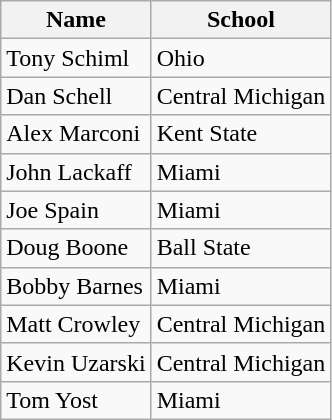<table class=wikitable>
<tr>
<th>Name</th>
<th>School</th>
</tr>
<tr>
<td>Tony Schiml</td>
<td>Ohio</td>
</tr>
<tr>
<td>Dan Schell</td>
<td>Central Michigan</td>
</tr>
<tr>
<td>Alex Marconi</td>
<td>Kent State</td>
</tr>
<tr>
<td>John Lackaff</td>
<td>Miami</td>
</tr>
<tr>
<td>Joe Spain</td>
<td>Miami</td>
</tr>
<tr>
<td>Doug Boone</td>
<td>Ball State</td>
</tr>
<tr>
<td>Bobby Barnes</td>
<td>Miami</td>
</tr>
<tr>
<td>Matt Crowley</td>
<td>Central Michigan</td>
</tr>
<tr>
<td>Kevin Uzarski</td>
<td>Central Michigan</td>
</tr>
<tr>
<td>Tom Yost</td>
<td>Miami</td>
</tr>
</table>
